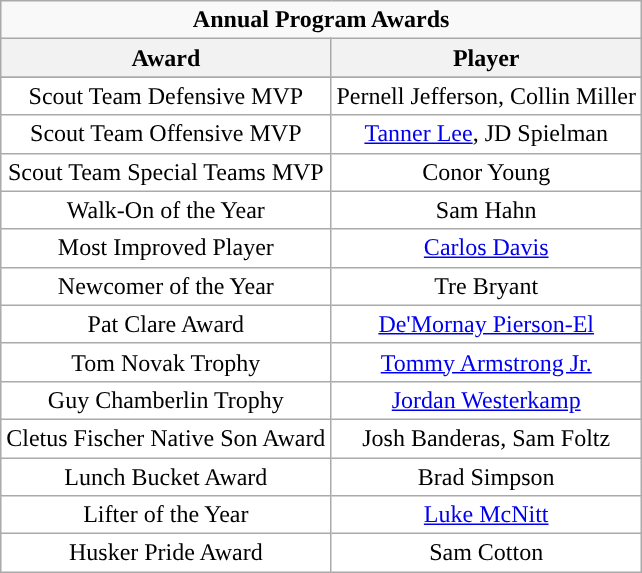<table class="wikitable sortable" style="text-align:center">
<tr>
<td colspan=4"><strong>Annual Program Awards</strong></td>
</tr>
<tr>
<th>Award</th>
<th>Player</th>
</tr>
<tr>
</tr>
<tr style="text-align:center;">
<td style="background:white">Scout Team Defensive MVP</td>
<td style="background:white">Pernell Jefferson, Collin Miller</td>
</tr>
<tr style="text-align:center;">
<td style="background:white">Scout Team Offensive MVP</td>
<td style="background:white"><a href='#'>Tanner Lee</a>, JD Spielman</td>
</tr>
<tr style="text-align:center;">
<td style="background:white">Scout Team Special Teams MVP</td>
<td style="background:white">Conor Young</td>
</tr>
<tr style="text-align:center;">
<td style="background:white">Walk-On of the Year</td>
<td style="background:white">Sam Hahn</td>
</tr>
<tr style="text-align:center;">
<td style="background:white">Most Improved Player</td>
<td style="background:white"><a href='#'>Carlos Davis</a></td>
</tr>
<tr style="text-align:center;">
<td style="background:white">Newcomer of the Year</td>
<td style="background:white">Tre Bryant</td>
</tr>
<tr style="text-align:center;">
<td style="background:white">Pat Clare Award</td>
<td style="background:white"><a href='#'>De'Mornay Pierson-El</a></td>
</tr>
<tr style="text-align:center;">
<td style="background:white">Tom Novak Trophy</td>
<td style="background:white"><a href='#'>Tommy Armstrong Jr.</a></td>
</tr>
<tr style="text-align:center;">
<td style="background:white">Guy Chamberlin Trophy</td>
<td style="background:white"><a href='#'>Jordan Westerkamp</a></td>
</tr>
<tr style="text-align:center;">
<td style="background:white">Cletus Fischer Native Son Award</td>
<td style="background:white">Josh Banderas, Sam Foltz</td>
</tr>
<tr style="text-align:center;">
<td style="background:white">Lunch Bucket Award</td>
<td style="background:white">Brad Simpson</td>
</tr>
<tr style="text-align:center;">
<td style="background:white">Lifter of the Year</td>
<td style="background:white"><a href='#'>Luke McNitt</a></td>
</tr>
<tr style="text-align:center;">
<td style="background:white">Husker Pride Award</td>
<td style="background:white">Sam Cotton</td>
</tr>
</table>
